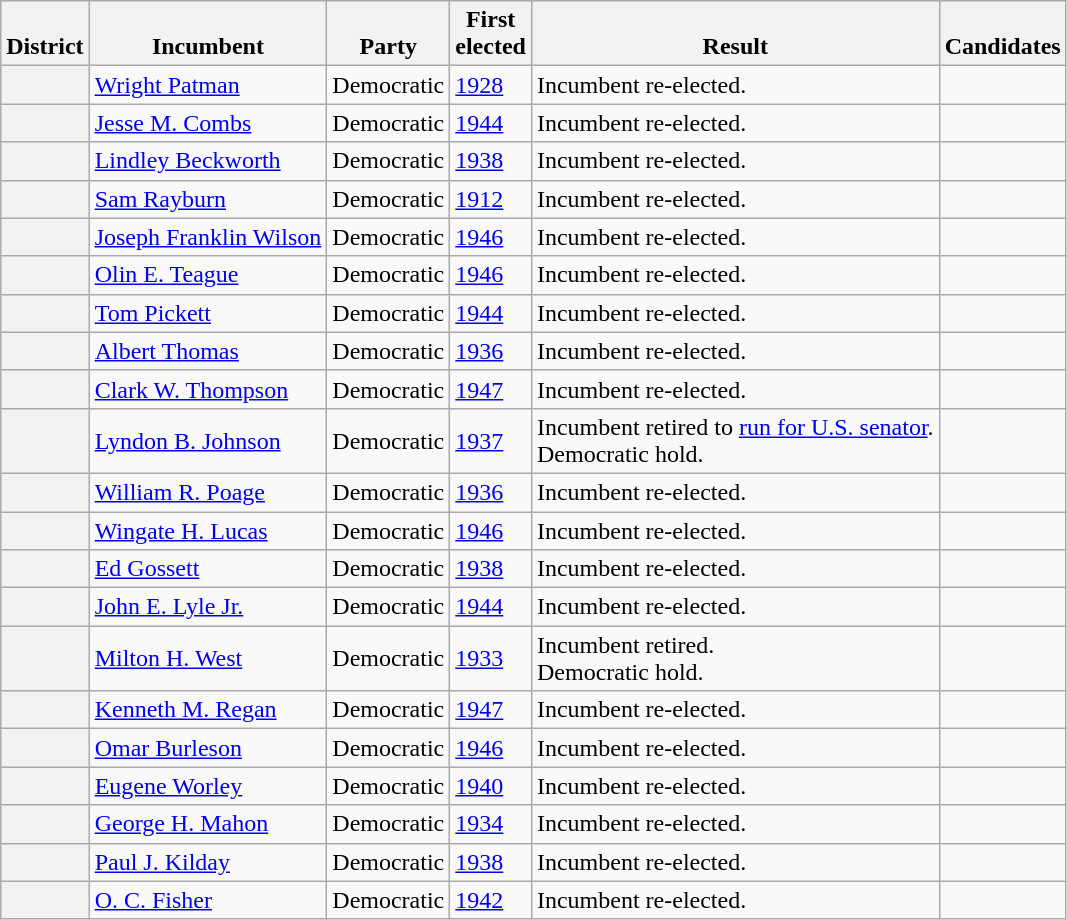<table class=wikitable>
<tr valign=bottom>
<th>District</th>
<th>Incumbent</th>
<th>Party</th>
<th>First<br>elected</th>
<th>Result</th>
<th>Candidates</th>
</tr>
<tr>
<th></th>
<td><a href='#'>Wright Patman</a></td>
<td>Democratic</td>
<td><a href='#'>1928</a></td>
<td>Incumbent re-elected.</td>
<td nowrap></td>
</tr>
<tr>
<th></th>
<td><a href='#'>Jesse M. Combs</a></td>
<td>Democratic</td>
<td><a href='#'>1944</a></td>
<td>Incumbent re-elected.</td>
<td nowrap></td>
</tr>
<tr>
<th></th>
<td><a href='#'>Lindley Beckworth</a></td>
<td>Democratic</td>
<td><a href='#'>1938</a></td>
<td>Incumbent re-elected.</td>
<td nowrap></td>
</tr>
<tr>
<th></th>
<td><a href='#'>Sam Rayburn</a></td>
<td>Democratic</td>
<td><a href='#'>1912</a></td>
<td>Incumbent re-elected.</td>
<td nowrap></td>
</tr>
<tr>
<th></th>
<td><a href='#'>Joseph Franklin Wilson</a></td>
<td>Democratic</td>
<td><a href='#'>1946</a></td>
<td>Incumbent re-elected.</td>
<td nowrap></td>
</tr>
<tr>
<th></th>
<td><a href='#'>Olin E. Teague</a></td>
<td>Democratic</td>
<td><a href='#'>1946</a></td>
<td>Incumbent re-elected.</td>
<td nowrap></td>
</tr>
<tr>
<th></th>
<td><a href='#'>Tom Pickett</a></td>
<td>Democratic</td>
<td><a href='#'>1944</a></td>
<td>Incumbent re-elected.</td>
<td nowrap></td>
</tr>
<tr>
<th></th>
<td><a href='#'>Albert Thomas</a></td>
<td>Democratic</td>
<td><a href='#'>1936</a></td>
<td>Incumbent re-elected.</td>
<td nowrap></td>
</tr>
<tr>
<th></th>
<td><a href='#'>Clark W. Thompson</a></td>
<td>Democratic</td>
<td><a href='#'>1947</a></td>
<td>Incumbent re-elected.</td>
<td nowrap></td>
</tr>
<tr>
<th></th>
<td><a href='#'>Lyndon B. Johnson</a></td>
<td>Democratic</td>
<td><a href='#'>1937</a></td>
<td>Incumbent retired to <a href='#'>run for U.S. senator</a>.<br>Democratic hold.</td>
<td nowrap></td>
</tr>
<tr>
<th></th>
<td><a href='#'>William R. Poage</a></td>
<td>Democratic</td>
<td><a href='#'>1936</a></td>
<td>Incumbent re-elected.</td>
<td nowrap></td>
</tr>
<tr>
<th></th>
<td><a href='#'>Wingate H. Lucas</a></td>
<td>Democratic</td>
<td><a href='#'>1946</a></td>
<td>Incumbent re-elected.</td>
<td nowrap></td>
</tr>
<tr>
<th></th>
<td><a href='#'>Ed Gossett</a></td>
<td>Democratic</td>
<td><a href='#'>1938</a></td>
<td>Incumbent re-elected.</td>
<td nowrap></td>
</tr>
<tr>
<th></th>
<td><a href='#'>John E. Lyle Jr.</a></td>
<td>Democratic</td>
<td><a href='#'>1944</a></td>
<td>Incumbent re-elected.</td>
<td nowrap></td>
</tr>
<tr>
<th></th>
<td><a href='#'>Milton H. West</a></td>
<td>Democratic</td>
<td><a href='#'>1933</a></td>
<td>Incumbent retired.<br>Democratic hold.</td>
<td nowrap></td>
</tr>
<tr>
<th></th>
<td><a href='#'>Kenneth M. Regan</a></td>
<td>Democratic</td>
<td><a href='#'>1947</a></td>
<td>Incumbent re-elected.</td>
<td nowrap></td>
</tr>
<tr>
<th></th>
<td><a href='#'>Omar Burleson</a></td>
<td>Democratic</td>
<td><a href='#'>1946</a></td>
<td>Incumbent re-elected.</td>
<td nowrap></td>
</tr>
<tr>
<th></th>
<td><a href='#'>Eugene Worley</a></td>
<td>Democratic</td>
<td><a href='#'>1940</a></td>
<td>Incumbent re-elected.</td>
<td nowrap></td>
</tr>
<tr>
<th></th>
<td><a href='#'>George H. Mahon</a></td>
<td>Democratic</td>
<td><a href='#'>1934</a></td>
<td>Incumbent re-elected.</td>
<td nowrap></td>
</tr>
<tr>
<th></th>
<td><a href='#'>Paul J. Kilday</a></td>
<td>Democratic</td>
<td><a href='#'>1938</a></td>
<td>Incumbent re-elected.</td>
<td nowrap></td>
</tr>
<tr>
<th></th>
<td><a href='#'>O. C. Fisher</a></td>
<td>Democratic</td>
<td><a href='#'>1942</a></td>
<td>Incumbent re-elected.</td>
<td nowrap></td>
</tr>
</table>
